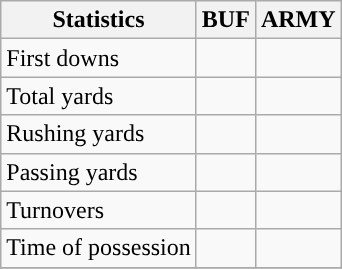<table class="wikitable">
<tr>
<th>Statistics</th>
<th>BUF</th>
<th>ARMY</th>
</tr>
<tr>
<td>First downs</td>
<td></td>
<td></td>
</tr>
<tr>
<td>Total yards</td>
<td></td>
<td></td>
</tr>
<tr>
<td>Rushing yards</td>
<td></td>
<td></td>
</tr>
<tr>
<td>Passing yards</td>
<td></td>
<td></td>
</tr>
<tr>
<td>Turnovers</td>
<td></td>
<td></td>
</tr>
<tr>
<td>Time of possession</td>
<td></td>
<td></td>
</tr>
<tr>
</tr>
</table>
